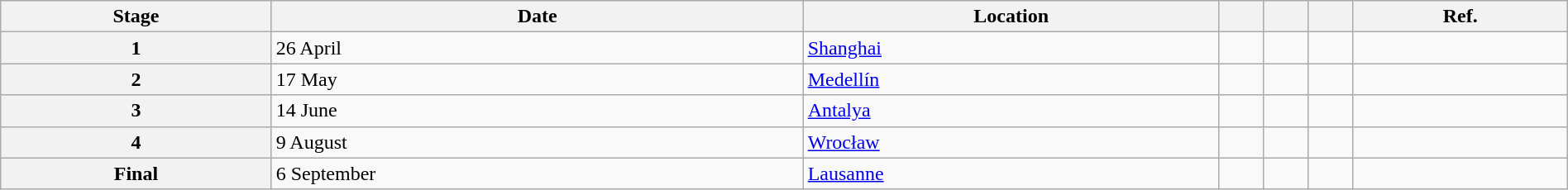<table class="wikitable" style="width:100%">
<tr>
<th>Stage</th>
<th>Date</th>
<th>Location</th>
<th></th>
<th></th>
<th></th>
<th>Ref.</th>
</tr>
<tr>
<th>1</th>
<td>26 April</td>
<td> <a href='#'>Shanghai</a></td>
<td></td>
<td></td>
<td></td>
<td></td>
</tr>
<tr>
<th>2</th>
<td>17 May</td>
<td> <a href='#'>Medellín</a></td>
<td></td>
<td></td>
<td></td>
<td></td>
</tr>
<tr>
<th>3</th>
<td>14 June</td>
<td> <a href='#'>Antalya</a></td>
<td></td>
<td></td>
<td></td>
<td></td>
</tr>
<tr>
<th>4</th>
<td>9 August</td>
<td> <a href='#'>Wrocław</a></td>
<td></td>
<td></td>
<td></td>
<td></td>
</tr>
<tr>
<th>Final</th>
<td>6 September</td>
<td> <a href='#'>Lausanne</a></td>
<td></td>
<td></td>
<td></td>
<td></td>
</tr>
</table>
